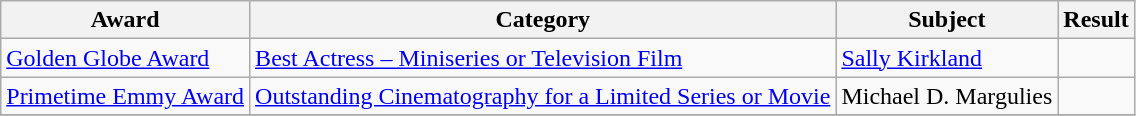<table class="wikitable">
<tr>
<th>Award</th>
<th>Category</th>
<th>Subject</th>
<th>Result</th>
</tr>
<tr>
<td><a href='#'>Golden Globe Award</a></td>
<td><a href='#'>Best Actress – Miniseries or Television Film</a></td>
<td><a href='#'>Sally Kirkland</a></td>
<td></td>
</tr>
<tr>
<td><a href='#'>Primetime Emmy Award</a></td>
<td><a href='#'>Outstanding Cinematography for a Limited Series or Movie</a></td>
<td>Michael D. Margulies</td>
<td></td>
</tr>
<tr>
</tr>
</table>
